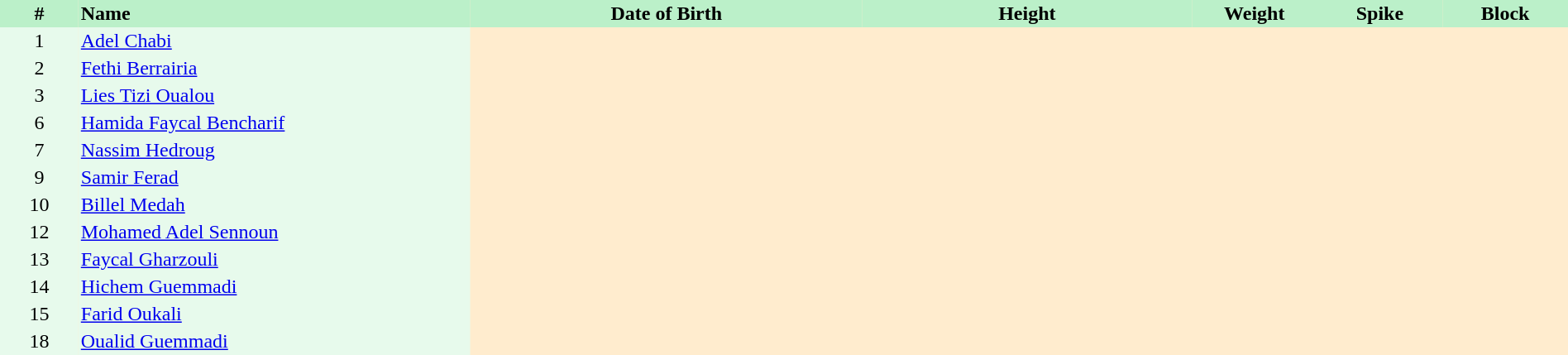<table border=0 cellpadding=2 cellspacing=0  |- bgcolor=#FFECCE style=text-align:center; font-size:90%; width=100%>
<tr bgcolor=#BBF0C9>
<th width=5%>#</th>
<th width=25% align=left>Name</th>
<th width=25%>Date of Birth</th>
<th width=21%>Height</th>
<th width=8%>Weight</th>
<th width=8%>Spike</th>
<th width=8%>Block</th>
</tr>
<tr bgcolor=#E7FAEC>
<td>1</td>
<td align="left"><a href='#'>Adel Chabi</a></td>
</tr>
<tr bgcolor=#E7FAEC>
<td>2</td>
<td align="left"><a href='#'>Fethi Berrairia</a></td>
</tr>
<tr bgcolor=#E7FAEC>
<td>3</td>
<td align="left"><a href='#'>Lies Tizi Oualou</a></td>
</tr>
<tr bgcolor=#E7FAEC>
<td>6</td>
<td align="left"><a href='#'>Hamida Faycal Bencharif</a></td>
</tr>
<tr bgcolor=#E7FAEC>
<td>7</td>
<td align="left"><a href='#'>Nassim Hedroug</a></td>
</tr>
<tr bgcolor=#E7FAEC>
<td>9</td>
<td align="left"><a href='#'>Samir Ferad</a></td>
</tr>
<tr bgcolor=#E7FAEC>
<td>10</td>
<td align="left"><a href='#'>Billel Medah</a></td>
</tr>
<tr bgcolor=#E7FAEC>
<td>12</td>
<td align="left"><a href='#'>Mohamed Adel Sennoun</a></td>
</tr>
<tr bgcolor=#E7FAEC>
<td>13</td>
<td align="left"><a href='#'>Faycal Gharzouli</a></td>
</tr>
<tr bgcolor=#E7FAEC>
<td>14</td>
<td align="left"><a href='#'>Hichem Guemmadi</a></td>
</tr>
<tr bgcolor=#E7FAEC>
<td>15</td>
<td align="left"><a href='#'>Farid Oukali</a></td>
</tr>
<tr bgcolor=#E7FAEC>
<td>18</td>
<td align="left"><a href='#'>Oualid Guemmadi</a></td>
</tr>
</table>
